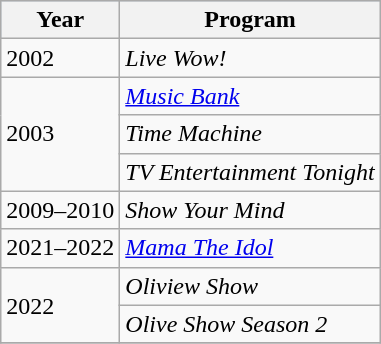<table class="wikitable">
<tr style="background:#b0c4de; text-align:center;">
<th>Year</th>
<th>Program</th>
</tr>
<tr>
<td>2002</td>
<td><em>Live Wow!</em></td>
</tr>
<tr>
<td rowspan="3">2003</td>
<td><em><a href='#'>Music Bank</a></em></td>
</tr>
<tr>
<td><em>Time Machine</em></td>
</tr>
<tr>
<td><em>TV Entertainment Tonight</em></td>
</tr>
<tr>
<td>2009–2010</td>
<td><em>Show Your Mind</em></td>
</tr>
<tr>
<td>2021–2022</td>
<td><em><a href='#'>Mama The Idol</a></em></td>
</tr>
<tr>
<td rowspan=2>2022</td>
<td><em>Oliview Show</em> </td>
</tr>
<tr>
<td><em>Olive Show Season 2</em></td>
</tr>
<tr>
</tr>
</table>
